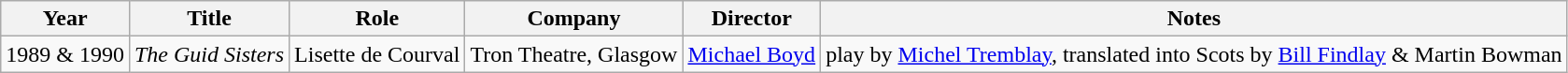<table class="wikitable">
<tr>
<th>Year</th>
<th>Title</th>
<th>Role</th>
<th>Company</th>
<th>Director</th>
<th>Notes</th>
</tr>
<tr>
<td>1989 & 1990</td>
<td><em>The Guid Sisters</em></td>
<td>Lisette de Courval</td>
<td>Tron Theatre, Glasgow</td>
<td><a href='#'>Michael Boyd</a></td>
<td>play by <a href='#'>Michel Tremblay</a>, translated into Scots by <a href='#'>Bill Findlay</a> & Martin Bowman</td>
</tr>
</table>
